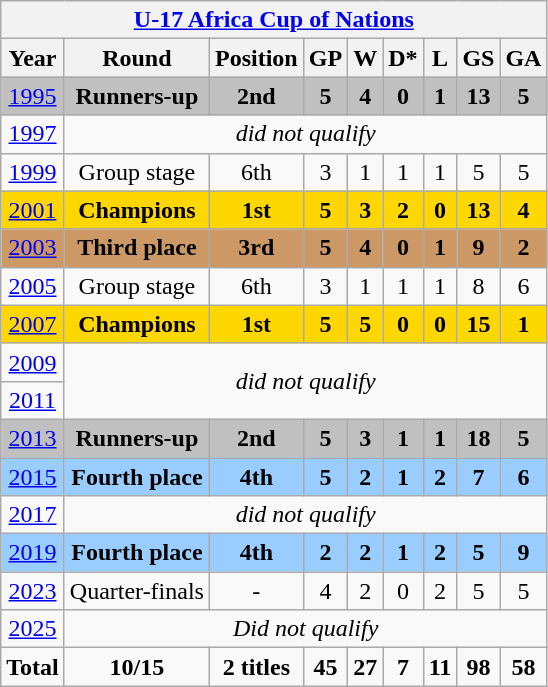<table class="wikitable" style="text-align: center;">
<tr>
<th colspan=9><a href='#'>U-17 Africa Cup of Nations</a></th>
</tr>
<tr>
<th>Year</th>
<th>Round</th>
<th>Position</th>
<th>GP</th>
<th>W</th>
<th>D*</th>
<th>L</th>
<th>GS</th>
<th>GA</th>
</tr>
<tr bgcolor=silver>
<td> <a href='#'>1995</a></td>
<td><strong>Runners-up</strong></td>
<td><strong>2nd</strong></td>
<td><strong>5</strong></td>
<td><strong>4</strong></td>
<td><strong>0</strong></td>
<td><strong>1</strong></td>
<td><strong>13</strong></td>
<td><strong>5</strong></td>
</tr>
<tr>
<td> <a href='#'>1997</a></td>
<td colspan=8><em>did not qualify</em></td>
</tr>
<tr>
<td> <a href='#'>1999</a></td>
<td>Group stage</td>
<td>6th</td>
<td>3</td>
<td>1</td>
<td>1</td>
<td>1</td>
<td>5</td>
<td>5</td>
</tr>
<tr bgcolor=gold>
<td> <a href='#'>2001</a></td>
<td><strong>Champions</strong></td>
<td><strong>1st</strong></td>
<td><strong>5</strong></td>
<td><strong>3</strong></td>
<td><strong>2</strong></td>
<td><strong>0</strong></td>
<td><strong>13</strong></td>
<td><strong>4</strong></td>
</tr>
<tr style="background:#cc9966;">
<td> <a href='#'>2003</a></td>
<td><strong>Third place</strong></td>
<td><strong>3rd</strong></td>
<td><strong>5</strong></td>
<td><strong>4</strong></td>
<td><strong>0</strong></td>
<td><strong>1</strong></td>
<td><strong>9</strong></td>
<td><strong>2</strong></td>
</tr>
<tr>
<td> <a href='#'>2005</a></td>
<td>Group stage</td>
<td>6th</td>
<td>3</td>
<td>1</td>
<td>1</td>
<td>1</td>
<td>8</td>
<td>6</td>
</tr>
<tr bgcolor=gold>
<td> <a href='#'>2007</a></td>
<td><strong>Champions</strong></td>
<td><strong>1st</strong></td>
<td><strong>5</strong></td>
<td><strong>5</strong></td>
<td><strong>0</strong></td>
<td><strong>0</strong></td>
<td><strong>15</strong></td>
<td><strong>1</strong></td>
</tr>
<tr>
<td> <a href='#'>2009</a></td>
<td colspan=8 rowspan=2><em>did not qualify</em></td>
</tr>
<tr>
<td> <a href='#'>2011</a></td>
</tr>
<tr bgcolor=silver>
<td> <a href='#'>2013</a></td>
<td><strong>Runners-up</strong></td>
<td><strong>2nd</strong></td>
<td><strong>5</strong></td>
<td><strong>3</strong></td>
<td><strong>1</strong></td>
<td><strong>1</strong></td>
<td><strong>18</strong></td>
<td><strong>5</strong></td>
</tr>
<tr bgcolor=#9acdff>
<td> <a href='#'>2015</a></td>
<td><strong>Fourth place</strong></td>
<td><strong>4th</strong></td>
<td><strong>5</strong></td>
<td><strong>2</strong></td>
<td><strong>1</strong></td>
<td><strong>2</strong></td>
<td><strong>7</strong></td>
<td><strong>6</strong></td>
</tr>
<tr>
<td> <a href='#'>2017</a></td>
<td colspan=8><em>did not qualify</em></td>
</tr>
<tr bgcolor=#9acdff>
<td> <a href='#'>2019</a></td>
<td><strong>Fourth place</strong></td>
<td><strong>4th</strong></td>
<td><strong>2</strong></td>
<td><strong>2</strong></td>
<td><strong>1</strong></td>
<td><strong>2</strong></td>
<td><strong>5</strong></td>
<td><strong>9</strong></td>
</tr>
<tr>
<td> <a href='#'>2023</a></td>
<td>Quarter-finals</td>
<td>-</td>
<td>4</td>
<td>2</td>
<td>0</td>
<td>2</td>
<td>5</td>
<td>5</td>
</tr>
<tr>
<td> <a href='#'>2025</a></td>
<td colspan=8><em>Did not qualify</em></td>
</tr>
<tr>
<td><strong>Total</strong></td>
<td><strong>10/15</strong></td>
<td><strong>2 titles</strong></td>
<td><strong>45</strong></td>
<td><strong>27</strong></td>
<td><strong>7</strong></td>
<td><strong>11</strong></td>
<td><strong>98</strong></td>
<td><strong>58</strong></td>
</tr>
</table>
